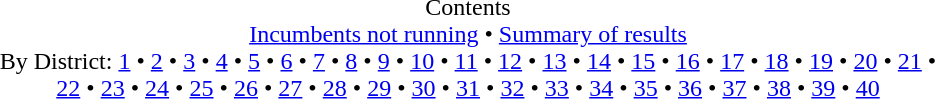<table class="toc" id="toc" summary="Contents" style="width:50%">
<tr>
<td align="center">Contents <br><a href='#'>Incumbents not running</a> • <a href='#'>Summary of results</a><br>By District: <a href='#'>1</a> • <a href='#'>2</a> • <a href='#'>3</a> • <a href='#'>4</a> • <a href='#'>5</a> • <a href='#'>6</a> • <a href='#'>7</a> • <a href='#'>8</a> • <a href='#'>9</a> • <a href='#'>10</a> • <a href='#'>11</a> • <a href='#'>12</a> • <a href='#'>13</a> • <a href='#'>14</a> • <a href='#'>15</a> • <a href='#'>16</a> • <a href='#'>17</a> • <a href='#'>18</a> • <a href='#'>19</a> • <a href='#'>20</a> • <a href='#'>21</a> • <a href='#'>22</a> • <a href='#'>23</a> • <a href='#'>24</a> • <a href='#'>25</a> • <a href='#'>26</a> • <a href='#'>27</a> • <a href='#'>28</a> • <a href='#'>29</a> • <a href='#'>30</a> • <a href='#'>31</a> • <a href='#'>32</a> • <a href='#'>33</a> • <a href='#'>34</a> • <a href='#'>35</a> • <a href='#'>36</a> • <a href='#'>37</a> • <a href='#'>38</a> • <a href='#'>39</a> • <a href='#'>40</a><br></td>
</tr>
</table>
